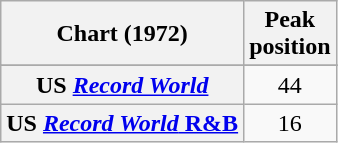<table class="wikitable sortable plainrowheaders">
<tr>
<th scope="col">Chart (1972)</th>
<th scope="col">Peak<br>position</th>
</tr>
<tr>
</tr>
<tr>
</tr>
<tr>
<th scope="row">US <em><a href='#'>Record World</a></em></th>
<td style="text-align:center;">44</td>
</tr>
<tr>
<th scope="row">US <a href='#'><em>Record World</em> R&B</a></th>
<td style="text-align:center;">16</td>
</tr>
</table>
